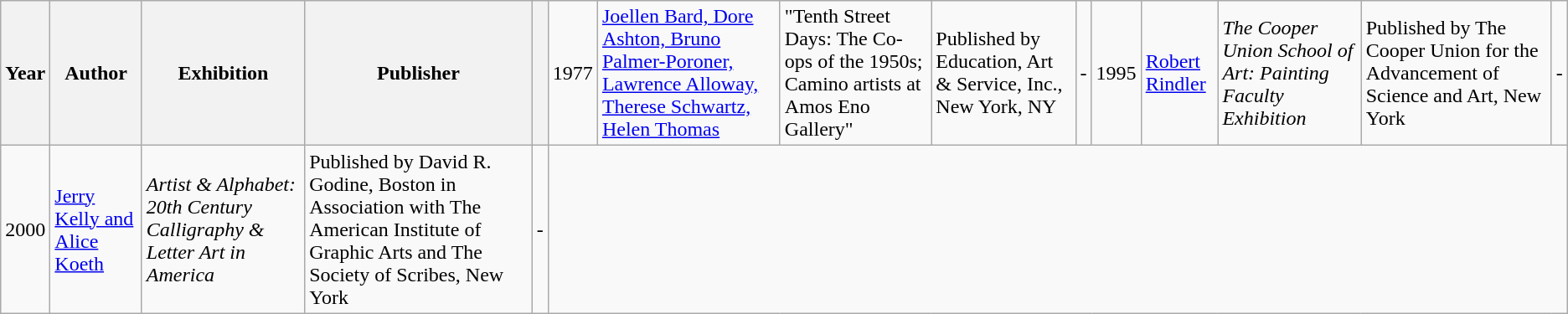<table class="wikitable mw-collapsible">
<tr>
<th>Year</th>
<th>Author</th>
<th>Exhibition</th>
<th>Publisher</th>
<th></th>
<td>1977</td>
<td><a href='#'>Joellen Bard, Dore Ashton, Bruno Palmer-Poroner, Lawrence Alloway, Therese Schwartz, Helen Thomas</a></td>
<td>"Tenth Street Days: The Co-ops of the 1950s; Camino artists at Amos Eno Gallery"</td>
<td>Published by Education, Art & Service, Inc., New York, NY</td>
<td>-</td>
<td>1995</td>
<td><a href='#'>Robert Rindler</a></td>
<td><em>The Cooper Union School of Art: Painting Faculty Exhibition</em></td>
<td>Published by The Cooper Union for the Advancement of Science and Art, New York</td>
<td>-</td>
</tr>
<tr>
<td>2000</td>
<td><a href='#'>Jerry Kelly and Alice Koeth</a></td>
<td><em>Artist & Alphabet: 20th Century Calligraphy & Letter Art in America</em></td>
<td>Published by David R. Godine, Boston in Association with The American Institute of Graphic Arts and The Society of Scribes, New York</td>
<td>-</td>
</tr>
</table>
